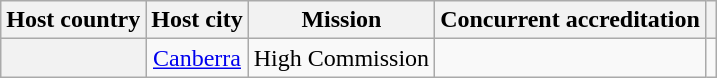<table class="wikitable plainrowheaders" style="text-align:center;">
<tr>
<th scope="col">Host country</th>
<th scope="col">Host city</th>
<th scope="col">Mission</th>
<th scope="col">Concurrent accreditation</th>
<th scope="col"></th>
</tr>
<tr>
<th scope="row"></th>
<td><a href='#'>Canberra</a></td>
<td>High Commission</td>
<td></td>
<td></td>
</tr>
</table>
